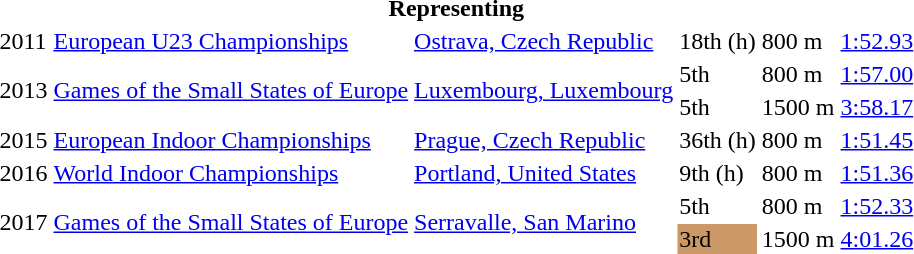<table>
<tr>
<th colspan="6">Representing </th>
</tr>
<tr>
<td>2011</td>
<td><a href='#'>European U23 Championships</a></td>
<td><a href='#'>Ostrava, Czech Republic</a></td>
<td>18th (h)</td>
<td>800 m</td>
<td><a href='#'>1:52.93</a></td>
</tr>
<tr>
<td rowspan=2>2013</td>
<td rowspan=2><a href='#'>Games of the Small States of Europe</a></td>
<td rowspan=2><a href='#'>Luxembourg, Luxembourg</a></td>
<td>5th</td>
<td>800 m</td>
<td><a href='#'>1:57.00</a></td>
</tr>
<tr>
<td>5th</td>
<td>1500 m</td>
<td><a href='#'>3:58.17</a></td>
</tr>
<tr>
<td>2015</td>
<td><a href='#'>European Indoor Championships</a></td>
<td><a href='#'>Prague, Czech Republic</a></td>
<td>36th (h)</td>
<td>800 m</td>
<td><a href='#'>1:51.45</a></td>
</tr>
<tr>
<td>2016</td>
<td><a href='#'>World Indoor Championships</a></td>
<td><a href='#'>Portland, United States</a></td>
<td>9th (h)</td>
<td>800 m</td>
<td><a href='#'>1:51.36</a></td>
</tr>
<tr>
<td rowspan=2>2017</td>
<td rowspan=2><a href='#'>Games of the Small States of Europe</a></td>
<td rowspan=2><a href='#'>Serravalle, San Marino</a></td>
<td>5th</td>
<td>800 m</td>
<td><a href='#'>1:52.33</a></td>
</tr>
<tr>
<td bgcolor=cc9966>3rd</td>
<td>1500 m</td>
<td><a href='#'>4:01.26</a></td>
</tr>
</table>
